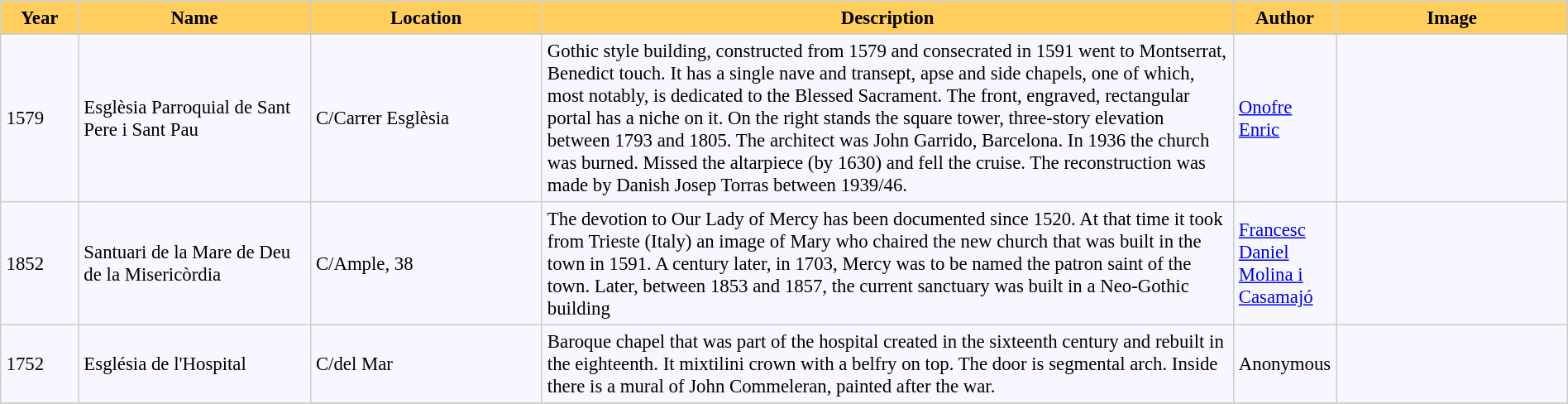<table bgcolor="#f7f8ff" cellpadding="4" cellspacing="0" border="1" style="font-size: 95%; border: #cccccc solid 1px; border-collapse: collapse;">
<tr>
<th width="5%" style="background:#ffce5d;">Year</th>
<th width="15%" style="background:#ffce5d;">Name</th>
<th width="15%" style="background:#ffce5d;">Location</th>
<th width="45%" style="background:#ffce5d;">Description</th>
<th width="5%" style="background:#ffce5d;">Author</th>
<th width="15%" style="background:#ffce5d;">Image</th>
</tr>
<tr ---->
</tr>
<tr>
<td>1579</td>
<td>Esglèsia Parroquial de Sant Pere i Sant Pau</td>
<td>C/Carrer Esglèsia</td>
<td>Gothic style building, constructed from 1579 and consecrated in 1591 went to Montserrat, Benedict touch. It has a single nave and transept, apse and side chapels, one of which, most notably, is dedicated to the Blessed Sacrament. The front, engraved, rectangular portal has a niche on it. On the right stands the square tower, three-story elevation between 1793 and 1805. The architect was John Garrido, Barcelona. In 1936 the church was burned. Missed the altarpiece (by 1630) and fell the cruise. The reconstruction was made by Danish Josep Torras between 1939/46.</td>
<td><a href='#'>Onofre Enric</a></td>
<td></td>
</tr>
<tr>
<td>1852</td>
<td>Santuari de la Mare de Deu de la Misericòrdia</td>
<td>C/Ample, 38</td>
<td>The devotion to Our Lady of Mercy has been documented since 1520. At that time it took from Trieste (Italy) an image of Mary who chaired the new church that was built in the town in 1591. A century later, in 1703, Mercy was to be named the patron saint of the town. Later, between 1853 and 1857, the current sanctuary was built in a Neo-Gothic building</td>
<td><a href='#'>Francesc Daniel Molina i Casamajó</a></td>
<td></td>
</tr>
<tr>
<td>1752</td>
<td>Església de l'Hospital</td>
<td>C/del Mar</td>
<td>Baroque chapel that was part of the hospital created in the sixteenth century and rebuilt in the eighteenth. It mixtilini crown with a belfry on top. The door is segmental arch. Inside there is a mural of John Commeleran, painted after the war.</td>
<td>Anonymous</td>
<td></td>
</tr>
<tr>
</tr>
</table>
